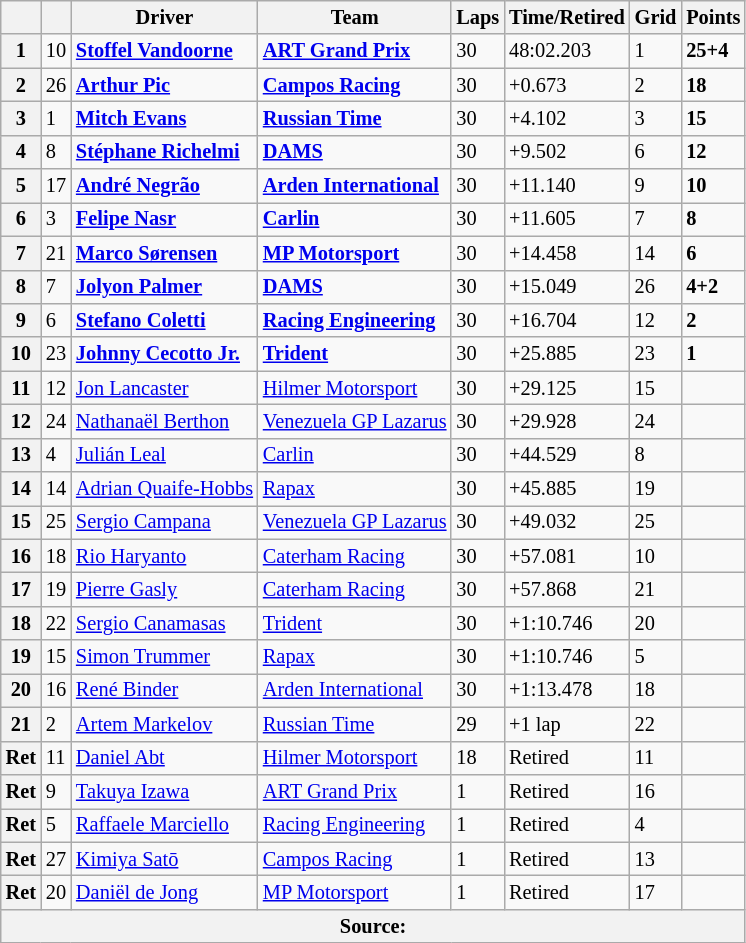<table class="wikitable" style="font-size:85%">
<tr>
<th></th>
<th></th>
<th>Driver</th>
<th>Team</th>
<th>Laps</th>
<th>Time/Retired</th>
<th>Grid</th>
<th>Points</th>
</tr>
<tr>
<th>1</th>
<td>10</td>
<td> <strong><a href='#'>Stoffel Vandoorne</a></strong></td>
<td><strong><a href='#'>ART Grand Prix</a></strong></td>
<td>30</td>
<td>48:02.203</td>
<td>1</td>
<td><strong>25+4</strong></td>
</tr>
<tr>
<th>2</th>
<td>26</td>
<td> <strong><a href='#'>Arthur Pic</a></strong></td>
<td><strong><a href='#'>Campos Racing</a></strong></td>
<td>30</td>
<td>+0.673</td>
<td>2</td>
<td><strong>18</strong></td>
</tr>
<tr>
<th>3</th>
<td>1</td>
<td> <strong><a href='#'>Mitch Evans</a></strong></td>
<td><strong><a href='#'>Russian Time</a></strong></td>
<td>30</td>
<td>+4.102</td>
<td>3</td>
<td><strong>15</strong></td>
</tr>
<tr>
<th>4</th>
<td>8</td>
<td> <strong><a href='#'>Stéphane Richelmi</a></strong></td>
<td><strong><a href='#'>DAMS</a></strong></td>
<td>30</td>
<td>+9.502</td>
<td>6</td>
<td><strong>12</strong></td>
</tr>
<tr>
<th>5</th>
<td>17</td>
<td> <strong><a href='#'>André Negrão</a></strong></td>
<td><strong><a href='#'>Arden International</a></strong></td>
<td>30</td>
<td>+11.140</td>
<td>9</td>
<td><strong>10</strong></td>
</tr>
<tr>
<th>6</th>
<td>3</td>
<td> <strong><a href='#'>Felipe Nasr</a></strong></td>
<td><strong><a href='#'>Carlin</a></strong></td>
<td>30</td>
<td>+11.605</td>
<td>7</td>
<td><strong>8</strong></td>
</tr>
<tr>
<th>7</th>
<td>21</td>
<td> <strong><a href='#'>Marco Sørensen</a></strong></td>
<td><strong><a href='#'>MP Motorsport</a></strong></td>
<td>30</td>
<td>+14.458</td>
<td>14</td>
<td><strong>6</strong></td>
</tr>
<tr>
<th>8</th>
<td>7</td>
<td> <strong><a href='#'>Jolyon Palmer</a></strong></td>
<td><strong><a href='#'>DAMS</a></strong></td>
<td>30</td>
<td>+15.049</td>
<td>26</td>
<td><strong>4+2</strong></td>
</tr>
<tr>
<th>9</th>
<td>6</td>
<td> <strong><a href='#'>Stefano Coletti</a></strong></td>
<td><strong><a href='#'>Racing Engineering</a></strong></td>
<td>30</td>
<td>+16.704</td>
<td>12</td>
<td><strong>2</strong></td>
</tr>
<tr>
<th>10</th>
<td>23</td>
<td> <strong><a href='#'>Johnny Cecotto Jr.</a></strong></td>
<td><strong><a href='#'>Trident</a></strong></td>
<td>30</td>
<td>+25.885</td>
<td>23</td>
<td><strong>1</strong></td>
</tr>
<tr>
<th>11</th>
<td>12</td>
<td> <a href='#'>Jon Lancaster</a></td>
<td><a href='#'>Hilmer Motorsport</a></td>
<td>30</td>
<td>+29.125</td>
<td>15</td>
<td></td>
</tr>
<tr>
<th>12</th>
<td>24</td>
<td> <a href='#'>Nathanaël Berthon</a></td>
<td><a href='#'>Venezuela GP Lazarus</a></td>
<td>30</td>
<td>+29.928</td>
<td>24</td>
<td></td>
</tr>
<tr>
<th>13</th>
<td>4</td>
<td> <a href='#'>Julián Leal</a></td>
<td><a href='#'>Carlin</a></td>
<td>30</td>
<td>+44.529</td>
<td>8</td>
<td></td>
</tr>
<tr>
<th>14</th>
<td>14</td>
<td> <a href='#'>Adrian Quaife-Hobbs</a></td>
<td><a href='#'>Rapax</a></td>
<td>30</td>
<td>+45.885</td>
<td>19</td>
<td></td>
</tr>
<tr>
<th>15</th>
<td>25</td>
<td> <a href='#'>Sergio Campana</a></td>
<td><a href='#'>Venezuela GP Lazarus</a></td>
<td>30</td>
<td>+49.032</td>
<td>25</td>
<td></td>
</tr>
<tr>
<th>16</th>
<td>18</td>
<td> <a href='#'>Rio Haryanto</a></td>
<td><a href='#'>Caterham Racing</a></td>
<td>30</td>
<td>+57.081</td>
<td>10</td>
<td></td>
</tr>
<tr>
<th>17</th>
<td>19</td>
<td> <a href='#'>Pierre Gasly</a></td>
<td><a href='#'>Caterham Racing</a></td>
<td>30</td>
<td>+57.868</td>
<td>21</td>
<td></td>
</tr>
<tr>
<th>18</th>
<td>22</td>
<td> <a href='#'>Sergio Canamasas</a></td>
<td><a href='#'>Trident</a></td>
<td>30</td>
<td>+1:10.746</td>
<td>20</td>
<td></td>
</tr>
<tr>
<th>19</th>
<td>15</td>
<td> <a href='#'>Simon Trummer</a></td>
<td><a href='#'>Rapax</a></td>
<td>30</td>
<td>+1:10.746</td>
<td>5</td>
<td></td>
</tr>
<tr>
<th>20</th>
<td>16</td>
<td> <a href='#'>René Binder</a></td>
<td><a href='#'>Arden International</a></td>
<td>30</td>
<td>+1:13.478</td>
<td>18</td>
<td></td>
</tr>
<tr>
<th>21</th>
<td>2</td>
<td> <a href='#'>Artem Markelov</a></td>
<td><a href='#'>Russian Time</a></td>
<td>29</td>
<td>+1 lap</td>
<td>22</td>
<td></td>
</tr>
<tr>
<th>Ret</th>
<td>11</td>
<td> <a href='#'>Daniel Abt</a></td>
<td><a href='#'>Hilmer Motorsport</a></td>
<td>18</td>
<td>Retired</td>
<td>11</td>
<td></td>
</tr>
<tr>
<th>Ret</th>
<td>9</td>
<td> <a href='#'>Takuya Izawa</a></td>
<td><a href='#'>ART Grand Prix</a></td>
<td>1</td>
<td>Retired</td>
<td>16</td>
<td></td>
</tr>
<tr>
<th>Ret</th>
<td>5</td>
<td> <a href='#'>Raffaele Marciello</a></td>
<td><a href='#'>Racing Engineering</a></td>
<td>1</td>
<td>Retired</td>
<td>4</td>
<td></td>
</tr>
<tr>
<th>Ret</th>
<td>27</td>
<td> <a href='#'>Kimiya Satō</a></td>
<td><a href='#'>Campos Racing</a></td>
<td>1</td>
<td>Retired</td>
<td>13</td>
<td></td>
</tr>
<tr>
<th>Ret</th>
<td>20</td>
<td> <a href='#'>Daniël de Jong</a></td>
<td><a href='#'>MP Motorsport</a></td>
<td>1</td>
<td>Retired</td>
<td>17</td>
<td></td>
</tr>
<tr>
<th colspan="8">Source:</th>
</tr>
</table>
